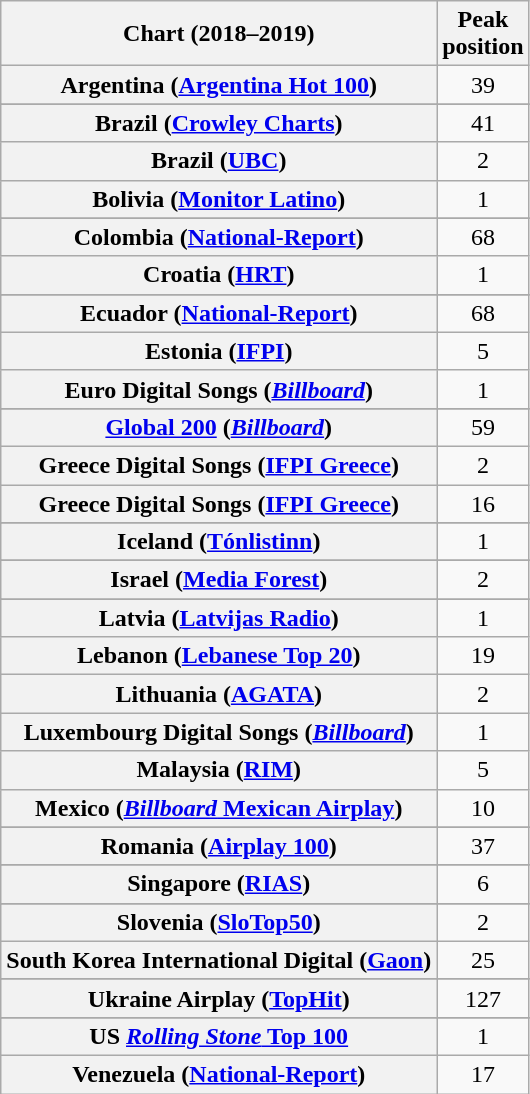<table class="wikitable sortable plainrowheaders" style="text-align:center">
<tr>
<th scope="col">Chart (2018–2019)</th>
<th scope="col">Peak<br> position</th>
</tr>
<tr>
<th scope="row">Argentina (<a href='#'>Argentina Hot 100</a>)</th>
<td>39</td>
</tr>
<tr>
</tr>
<tr>
</tr>
<tr>
</tr>
<tr>
</tr>
<tr>
<th scope="row">Brazil (<a href='#'>Crowley Charts</a>)</th>
<td>41</td>
</tr>
<tr>
<th scope="row">Brazil (<a href='#'>UBC</a>)</th>
<td>2</td>
</tr>
<tr>
<th scope="row">Bolivia (<a href='#'>Monitor Latino</a>)</th>
<td>1</td>
</tr>
<tr>
</tr>
<tr>
</tr>
<tr>
</tr>
<tr>
</tr>
<tr>
<th scope="row">Colombia (<a href='#'>National-Report</a>)</th>
<td>68</td>
</tr>
<tr>
<th scope="row">Croatia (<a href='#'>HRT</a>)</th>
<td>1</td>
</tr>
<tr>
</tr>
<tr>
</tr>
<tr>
</tr>
<tr>
<th scope="row">Ecuador (<a href='#'>National-Report</a>)</th>
<td>68</td>
</tr>
<tr>
<th scope="row">Estonia (<a href='#'>IFPI</a>)</th>
<td>5</td>
</tr>
<tr>
<th scope="row">Euro Digital Songs (<a href='#'><em>Billboard</em></a>)</th>
<td>1</td>
</tr>
<tr>
</tr>
<tr>
</tr>
<tr>
</tr>
<tr>
<th scope="row"><a href='#'>Global 200</a> (<em><a href='#'>Billboard</a></em>)</th>
<td>59</td>
</tr>
<tr>
<th scope="row">Greece Digital Songs (<a href='#'>IFPI Greece</a>)</th>
<td>2</td>
</tr>
<tr>
<th scope="row">Greece Digital Songs (<a href='#'>IFPI Greece</a>)<br></th>
<td>16</td>
</tr>
<tr>
</tr>
<tr>
</tr>
<tr>
</tr>
<tr>
<th scope="row">Iceland (<a href='#'>Tónlistinn</a>)</th>
<td>1</td>
</tr>
<tr>
</tr>
<tr>
<th scope="row">Israel (<a href='#'>Media Forest</a>)</th>
<td>2</td>
</tr>
<tr>
</tr>
<tr>
</tr>
<tr>
<th scope="row">Latvia (<a href='#'>Latvijas Radio</a>)</th>
<td>1</td>
</tr>
<tr>
<th scope="row">Lebanon (<a href='#'>Lebanese Top 20</a>)</th>
<td>19</td>
</tr>
<tr>
<th scope="row">Lithuania (<a href='#'>AGATA</a>)</th>
<td>2</td>
</tr>
<tr>
<th scope="row">Luxembourg Digital Songs (<a href='#'><em>Billboard</em></a>)</th>
<td>1</td>
</tr>
<tr>
<th scope="row">Malaysia (<a href='#'>RIM</a>)</th>
<td>5</td>
</tr>
<tr>
<th scope="row">Mexico (<a href='#'><em>Billboard</em> Mexican Airplay</a>)</th>
<td>10</td>
</tr>
<tr>
</tr>
<tr>
</tr>
<tr>
</tr>
<tr>
</tr>
<tr>
</tr>
<tr>
</tr>
<tr>
<th scope="row">Romania (<a href='#'>Airplay 100</a>)</th>
<td>37</td>
</tr>
<tr>
</tr>
<tr>
<th scope="row">Singapore (<a href='#'>RIAS</a>)</th>
<td>6</td>
</tr>
<tr>
</tr>
<tr>
</tr>
<tr>
<th scope="row">Slovenia (<a href='#'>SloTop50</a>)</th>
<td>2</td>
</tr>
<tr>
<th scope="row">South Korea International Digital (<a href='#'>Gaon</a>)</th>
<td>25</td>
</tr>
<tr>
</tr>
<tr>
</tr>
<tr>
</tr>
<tr>
</tr>
<tr>
<th scope="row">Ukraine Airplay (<a href='#'>TopHit</a>)</th>
<td style="text-align:center;">127</td>
</tr>
<tr>
</tr>
<tr>
</tr>
<tr>
</tr>
<tr>
</tr>
<tr>
</tr>
<tr>
</tr>
<tr>
<th scope="row">US <a href='#'><em>Rolling Stone</em> Top 100</a></th>
<td>1</td>
</tr>
<tr>
<th scope="row">Venezuela (<a href='#'>National-Report</a>)</th>
<td>17</td>
</tr>
</table>
